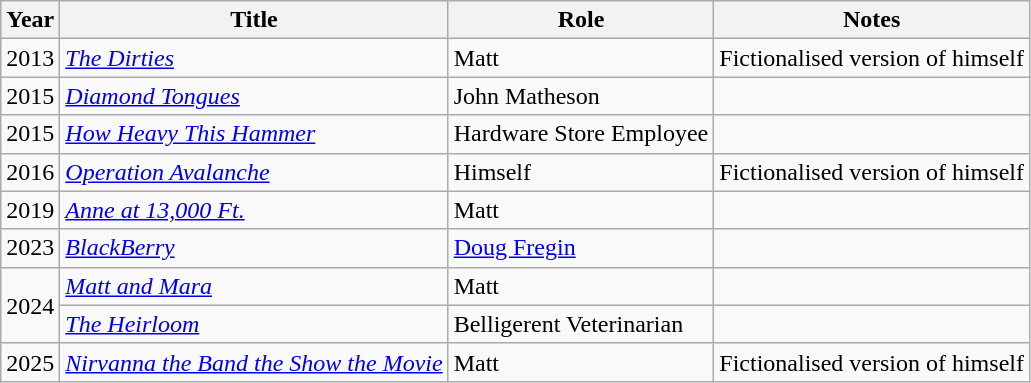<table class="wikitable">
<tr>
<th>Year</th>
<th>Title</th>
<th>Role</th>
<th>Notes</th>
</tr>
<tr>
<td>2013</td>
<td><em><a href='#'>The Dirties</a></em></td>
<td>Matt</td>
<td>Fictionalised version of himself</td>
</tr>
<tr>
<td>2015</td>
<td><em><a href='#'>Diamond Tongues</a></em></td>
<td>John Matheson</td>
<td></td>
</tr>
<tr>
<td>2015</td>
<td><em><a href='#'>How Heavy This Hammer</a></em></td>
<td>Hardware Store Employee</td>
<td></td>
</tr>
<tr>
<td>2016</td>
<td><em><a href='#'>Operation Avalanche</a></em></td>
<td>Himself</td>
<td>Fictionalised version of himself</td>
</tr>
<tr>
<td>2019</td>
<td><em><a href='#'>Anne at 13,000 Ft.</a></em></td>
<td>Matt</td>
<td></td>
</tr>
<tr>
<td>2023</td>
<td><em><a href='#'>BlackBerry</a></em></td>
<td><a href='#'>Doug Fregin</a></td>
<td></td>
</tr>
<tr>
<td rowspan=2>2024</td>
<td><em><a href='#'>Matt and Mara</a></em></td>
<td>Matt</td>
<td></td>
</tr>
<tr>
<td><em><a href='#'>The Heirloom</a></em></td>
<td>Belligerent Veterinarian</td>
<td></td>
</tr>
<tr>
<td>2025</td>
<td><em><a href='#'>Nirvanna the Band the Show the Movie</a></td>
<td>Matt</td>
<td>Fictionalised version of himself</td>
</tr>
</table>
